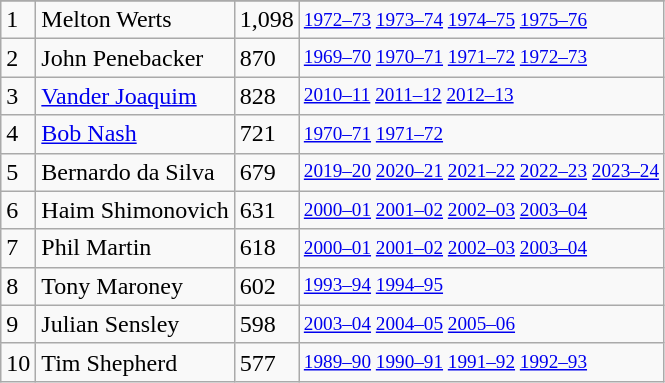<table class="wikitable">
<tr>
</tr>
<tr>
<td>1</td>
<td>Melton Werts</td>
<td>1,098</td>
<td style="font-size:80%;"><a href='#'>1972–73</a> <a href='#'>1973–74</a> <a href='#'>1974–75</a> <a href='#'>1975–76</a></td>
</tr>
<tr>
<td>2</td>
<td>John Penebacker</td>
<td>870</td>
<td style="font-size:80%;"><a href='#'>1969–70</a> <a href='#'>1970–71</a> <a href='#'>1971–72</a> <a href='#'>1972–73</a></td>
</tr>
<tr>
<td>3</td>
<td><a href='#'>Vander Joaquim</a></td>
<td>828</td>
<td style="font-size:80%;"><a href='#'>2010–11</a> <a href='#'>2011–12</a> <a href='#'>2012–13</a></td>
</tr>
<tr>
<td>4</td>
<td><a href='#'>Bob Nash</a></td>
<td>721</td>
<td style="font-size:80%;"><a href='#'>1970–71</a> <a href='#'>1971–72</a></td>
</tr>
<tr>
<td>5</td>
<td>Bernardo da Silva</td>
<td>679</td>
<td style="font-size:80%;"><a href='#'>2019–20</a> <a href='#'>2020–21</a> <a href='#'>2021–22</a> <a href='#'>2022–23</a> <a href='#'>2023–24</a></td>
</tr>
<tr>
<td>6</td>
<td>Haim Shimonovich</td>
<td>631</td>
<td style="font-size:80%;"><a href='#'>2000–01</a> <a href='#'>2001–02</a> <a href='#'>2002–03</a> <a href='#'>2003–04</a></td>
</tr>
<tr>
<td>7</td>
<td>Phil Martin</td>
<td>618</td>
<td style="font-size:80%;"><a href='#'>2000–01</a> <a href='#'>2001–02</a> <a href='#'>2002–03</a> <a href='#'>2003–04</a></td>
</tr>
<tr>
<td>8</td>
<td>Tony Maroney</td>
<td>602</td>
<td style="font-size:80%;"><a href='#'>1993–94</a> <a href='#'>1994–95</a></td>
</tr>
<tr>
<td>9</td>
<td>Julian Sensley</td>
<td>598</td>
<td style="font-size:80%;"><a href='#'>2003–04</a> <a href='#'>2004–05</a> <a href='#'>2005–06</a></td>
</tr>
<tr>
<td>10</td>
<td>Tim Shepherd</td>
<td>577</td>
<td style="font-size:80%;"><a href='#'>1989–90</a> <a href='#'>1990–91</a> <a href='#'>1991–92</a> <a href='#'>1992–93</a></td>
</tr>
</table>
